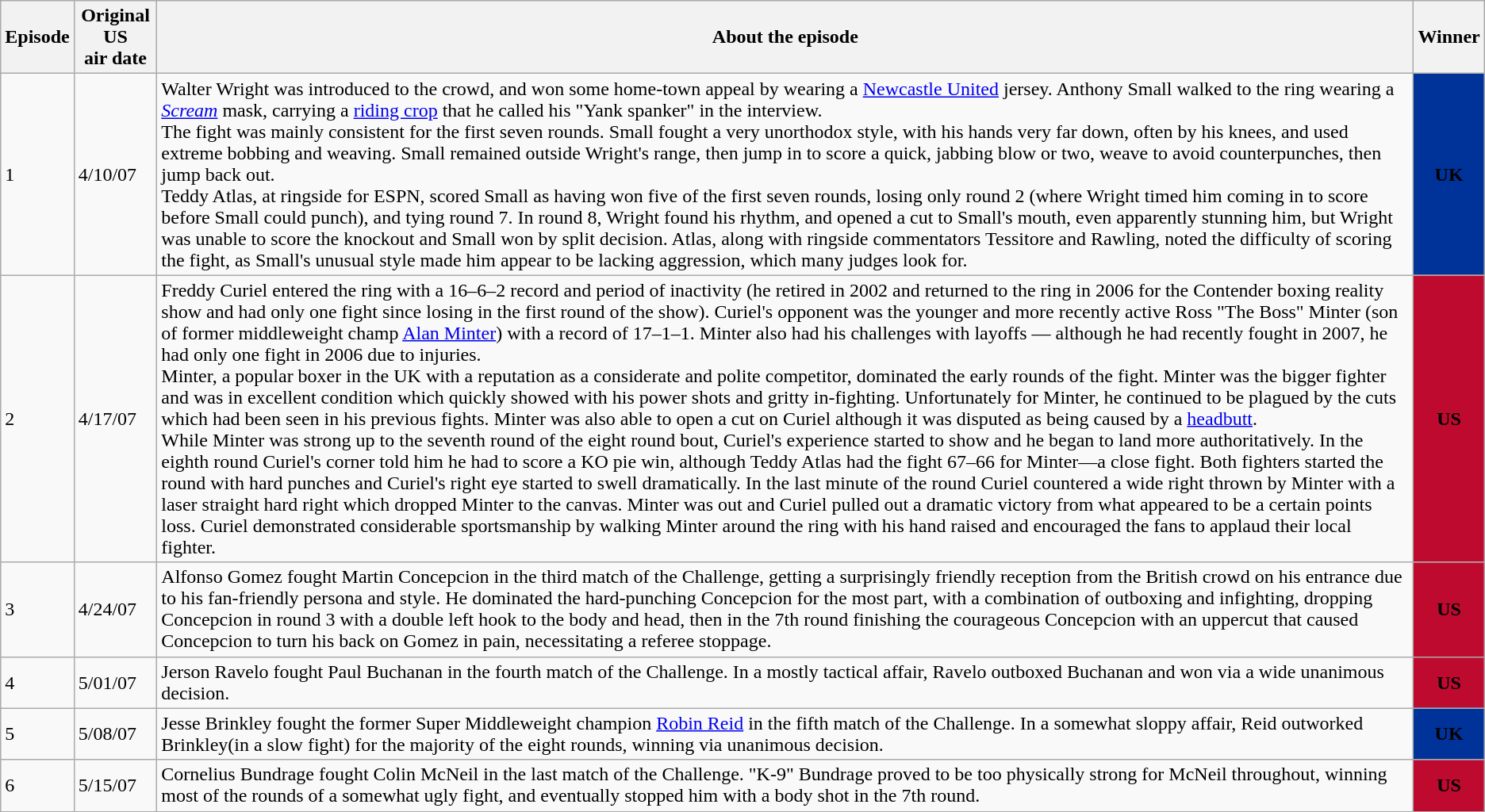<table class="wikitable">
<tr>
<th>Episode</th>
<th>Original US<br>air date</th>
<th>About the episode</th>
<th>Winner</th>
</tr>
<tr>
<td>1</td>
<td>4/10/07</td>
<td>Walter Wright was introduced to the crowd, and won some home-town appeal by wearing a <a href='#'>Newcastle United</a> jersey. Anthony Small walked to the ring wearing a <em><a href='#'>Scream</a></em> mask, carrying a <a href='#'>riding crop</a> that he called his "Yank spanker" in the interview.<br>The fight was mainly consistent for the first seven rounds. Small fought a very unorthodox style, with his hands very far down, often by his knees, and used extreme bobbing and weaving. Small remained outside Wright's range, then jump in to score a quick, jabbing blow or two, weave to avoid counterpunches, then jump back out.<br>Teddy Atlas, at ringside for ESPN, scored Small as having won five of the first seven rounds, losing only round 2 (where Wright timed him coming in to score before Small could punch), and tying round 7. In round 8, Wright found his rhythm, and opened a cut to Small's mouth, even apparently stunning him, but Wright was unable to score the knockout and Small won by split decision. Atlas, along with ringside commentators Tessitore and Rawling, noted the difficulty of scoring the fight, as Small's unusual style made him appear to be lacking aggression, which many judges look for.</td>
<th style="background:#003399"><span>UK</span></th>
</tr>
<tr>
<td>2</td>
<td>4/17/07</td>
<td>Freddy Curiel entered the ring with a 16–6–2 record and period of inactivity (he retired in 2002 and returned to the ring in 2006 for the Contender boxing reality show and had only one fight since losing in the first round of the show). Curiel's opponent was the younger and more recently active Ross "The Boss" Minter (son of former middleweight champ <a href='#'>Alan Minter</a>) with a record of 17–1–1. Minter also had his challenges with layoffs — although he had recently fought in 2007, he had only one fight in 2006 due to injuries.<br>Minter, a popular boxer in the UK with a reputation as a considerate and polite competitor, dominated the early rounds of the fight. Minter was the bigger fighter and was in excellent condition which quickly showed with his power shots and gritty in-fighting. Unfortunately for Minter, he continued to be plagued by the cuts which had been seen in his previous fights. Minter was also able to open a cut on Curiel although it was disputed as being caused by a <a href='#'>headbutt</a>.<br>While Minter was strong up to the seventh round of the eight round bout, Curiel's experience started to show and he began to land more authoritatively. In the eighth round Curiel's corner told him he had to score a KO pie win, although Teddy Atlas had the fight 67–66 for Minter—a close fight. Both fighters started the round with hard punches and Curiel's right eye started to swell dramatically. In the last minute of the round Curiel countered a wide right thrown by Minter with a laser straight hard right which dropped Minter to the canvas.  Minter was out and Curiel pulled out a dramatic victory from what appeared to be a certain points loss. Curiel demonstrated considerable sportsmanship by walking Minter around the ring with his hand raised and encouraged the fans to applaud their local fighter.</td>
<th style="background:#BF0A30"><span>US</span></th>
</tr>
<tr>
<td>3</td>
<td>4/24/07</td>
<td>Alfonso Gomez fought Martin Concepcion in the third match of the Challenge, getting a surprisingly friendly reception from the British crowd on his entrance due to his fan-friendly persona and style. He dominated the hard-punching Concepcion for the most part, with a combination of outboxing and infighting, dropping Concepcion in round 3 with a double left hook to the body and head, then in the 7th round finishing the courageous Concepcion with an uppercut that caused Concepcion to turn his back on Gomez in pain, necessitating a referee stoppage.</td>
<th style="background:#BF0A30"><span>US</span></th>
</tr>
<tr>
<td>4</td>
<td>5/01/07</td>
<td>Jerson Ravelo fought Paul Buchanan in the fourth match of the Challenge. In a mostly tactical affair, Ravelo outboxed Buchanan and won via a wide unanimous decision.</td>
<th style="background:#BF0A30"><span>US</span></th>
</tr>
<tr>
<td>5</td>
<td>5/08/07</td>
<td>Jesse Brinkley fought the former Super Middleweight champion <a href='#'>Robin Reid</a> in the fifth match of the Challenge. In a somewhat sloppy affair, Reid outworked Brinkley(in a slow fight) for the majority of the eight rounds, winning via unanimous decision.</td>
<th style="background:#003399"><span>UK</span></th>
</tr>
<tr>
<td>6</td>
<td>5/15/07</td>
<td>Cornelius Bundrage fought Colin McNeil in the last match of the Challenge. "K-9" Bundrage proved to be too physically strong for McNeil throughout, winning most of the rounds of a somewhat ugly fight, and eventually stopped him with a body shot in the 7th round.</td>
<th style="background:#BF0A30"><span>US</span></th>
</tr>
</table>
